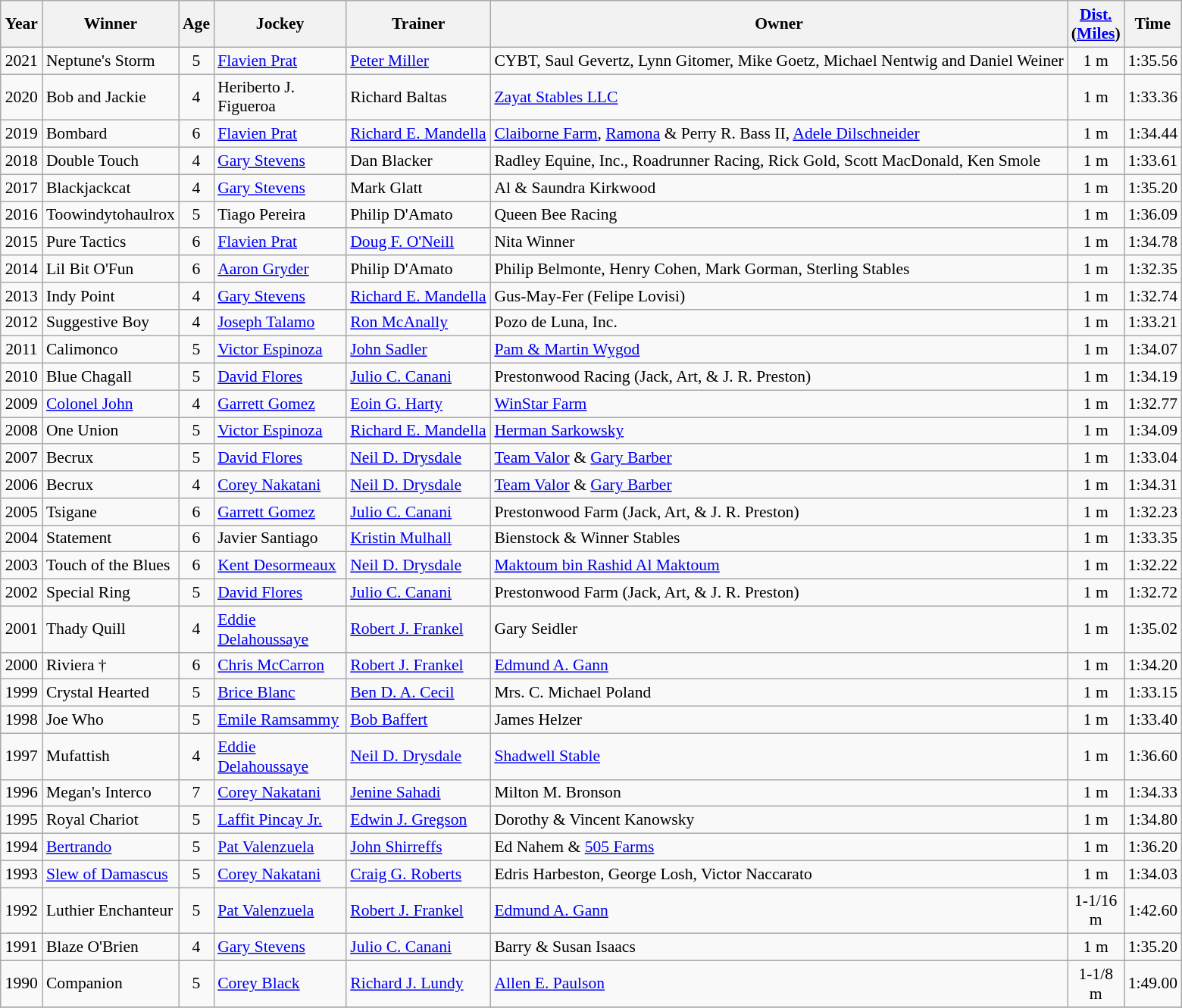<table class="wikitable sortable" style="font-size:90%">
<tr>
<th style="width:30px">Year</th>
<th style="width:110px">Winner</th>
<th style="width:20px">Age</th>
<th style="width:110px">Jockey</th>
<th style="width:120px">Trainer</th>
<th>Owner<br></th>
<th style="width:35px"><a href='#'>Dist.</a><br> <span>(<a href='#'>Miles</a>)</span></th>
<th style="width:25px">Time</th>
</tr>
<tr>
<td align=center>2021</td>
<td>Neptune's Storm</td>
<td align=center>5</td>
<td><a href='#'>Flavien Prat</a></td>
<td><a href='#'>Peter Miller</a></td>
<td>CYBT, Saul Gevertz, Lynn Gitomer, Mike Goetz, Michael Nentwig and Daniel Weiner</td>
<td align=center>1 m</td>
<td>1:35.56</td>
</tr>
<tr>
<td align=center>2020</td>
<td>Bob and Jackie</td>
<td align=center>4</td>
<td>Heriberto J. Figueroa</td>
<td>Richard Baltas</td>
<td><a href='#'>Zayat Stables LLC</a></td>
<td align=center>1 m</td>
<td>1:33.36</td>
</tr>
<tr>
<td align=center>2019</td>
<td>Bombard</td>
<td align=center>6</td>
<td><a href='#'>Flavien Prat</a></td>
<td><a href='#'>Richard E. Mandella</a></td>
<td><a href='#'>Claiborne Farm</a>, <a href='#'>Ramona</a> & Perry R. Bass II, <a href='#'>Adele Dilschneider</a></td>
<td align=center>1 m</td>
<td>1:34.44</td>
</tr>
<tr>
<td align=center>2018</td>
<td>Double Touch</td>
<td align=center>4</td>
<td><a href='#'>Gary Stevens</a></td>
<td>Dan Blacker</td>
<td>Radley Equine, Inc., Roadrunner Racing, Rick Gold, Scott MacDonald, Ken Smole</td>
<td align=center>1 m</td>
<td>1:33.61</td>
</tr>
<tr>
<td align=center>2017</td>
<td>Blackjackcat</td>
<td align=center>4</td>
<td><a href='#'>Gary Stevens</a></td>
<td>Mark Glatt</td>
<td>Al & Saundra Kirkwood</td>
<td align=center>1 m</td>
<td>1:35.20</td>
</tr>
<tr>
<td align=center>2016</td>
<td>Toowindytohaulrox</td>
<td align=center>5</td>
<td>Tiago Pereira</td>
<td>Philip D'Amato</td>
<td>Queen Bee Racing</td>
<td align=center>1 m</td>
<td>1:36.09</td>
</tr>
<tr>
<td align=center>2015</td>
<td>Pure Tactics</td>
<td align=center>6</td>
<td><a href='#'>Flavien Prat</a></td>
<td><a href='#'>Doug F. O'Neill</a></td>
<td>Nita Winner</td>
<td align=center>1 m</td>
<td>1:34.78</td>
</tr>
<tr>
<td align=center>2014</td>
<td>Lil Bit O'Fun</td>
<td align=center>6</td>
<td><a href='#'>Aaron Gryder</a></td>
<td>Philip D'Amato</td>
<td>Philip Belmonte, Henry Cohen, Mark Gorman, Sterling Stables</td>
<td align=center>1 m</td>
<td>1:32.35</td>
</tr>
<tr>
<td align=center>2013</td>
<td>Indy Point</td>
<td align=center>4</td>
<td><a href='#'>Gary Stevens</a></td>
<td><a href='#'>Richard E. Mandella</a></td>
<td>Gus-May-Fer (Felipe Lovisi)</td>
<td align=center>1 m</td>
<td>1:32.74</td>
</tr>
<tr>
<td align=center>2012</td>
<td>Suggestive Boy</td>
<td align=center>4</td>
<td><a href='#'>Joseph Talamo</a></td>
<td><a href='#'>Ron McAnally</a></td>
<td>Pozo de Luna, Inc.</td>
<td align=center>1 m</td>
<td>1:33.21</td>
</tr>
<tr>
<td align=center>2011</td>
<td>Calimonco</td>
<td align=center>5</td>
<td><a href='#'>Victor Espinoza</a></td>
<td><a href='#'>John Sadler</a></td>
<td><a href='#'>Pam & Martin Wygod</a></td>
<td align=center>1 m</td>
<td>1:34.07</td>
</tr>
<tr>
<td align=center>2010</td>
<td>Blue Chagall</td>
<td align=center>5</td>
<td><a href='#'>David Flores</a></td>
<td><a href='#'>Julio C. Canani</a></td>
<td>Prestonwood Racing  (Jack, Art, & J. R. Preston)</td>
<td align=center>1 m</td>
<td>1:34.19</td>
</tr>
<tr>
<td align=center>2009</td>
<td><a href='#'>Colonel John</a></td>
<td align=center>4</td>
<td><a href='#'>Garrett Gomez</a></td>
<td><a href='#'>Eoin G. Harty</a></td>
<td><a href='#'>WinStar Farm</a></td>
<td align=center>1 m</td>
<td>1:32.77</td>
</tr>
<tr>
<td align=center>2008</td>
<td>One Union</td>
<td align=center>5</td>
<td><a href='#'>Victor Espinoza</a></td>
<td><a href='#'>Richard E. Mandella</a></td>
<td><a href='#'>Herman Sarkowsky</a></td>
<td align=center>1 m</td>
<td>1:34.09</td>
</tr>
<tr>
<td align=center>2007</td>
<td>Becrux</td>
<td align=center>5</td>
<td><a href='#'>David Flores</a></td>
<td><a href='#'>Neil D. Drysdale</a></td>
<td><a href='#'>Team Valor</a> & <a href='#'>Gary Barber</a></td>
<td align=center>1 m</td>
<td>1:33.04</td>
</tr>
<tr>
<td align=center>2006</td>
<td>Becrux</td>
<td align=center>4</td>
<td><a href='#'>Corey Nakatani</a></td>
<td><a href='#'>Neil D. Drysdale</a></td>
<td><a href='#'>Team Valor</a> & <a href='#'>Gary Barber</a></td>
<td align=center>1 m</td>
<td>1:34.31</td>
</tr>
<tr>
<td align=center>2005</td>
<td>Tsigane</td>
<td align=center>6</td>
<td><a href='#'>Garrett Gomez</a></td>
<td><a href='#'>Julio C. Canani</a></td>
<td>Prestonwood Farm (Jack, Art, & J. R. Preston)</td>
<td align=center>1 m</td>
<td>1:32.23</td>
</tr>
<tr>
<td align=center>2004</td>
<td>Statement</td>
<td align=center>6</td>
<td>Javier Santiago</td>
<td><a href='#'>Kristin Mulhall</a></td>
<td>Bienstock & Winner Stables</td>
<td align=center>1 m</td>
<td>1:33.35</td>
</tr>
<tr>
<td align=center>2003</td>
<td>Touch of the Blues</td>
<td align=center>6</td>
<td><a href='#'>Kent Desormeaux</a></td>
<td><a href='#'>Neil D. Drysdale</a></td>
<td><a href='#'>Maktoum bin Rashid Al Maktoum</a></td>
<td align=center>1 m</td>
<td>1:32.22</td>
</tr>
<tr>
<td align=center>2002</td>
<td>Special Ring</td>
<td align=center>5</td>
<td><a href='#'>David Flores</a></td>
<td><a href='#'>Julio C. Canani</a></td>
<td>Prestonwood Farm (Jack, Art, & J. R. Preston)</td>
<td align=center>1 m</td>
<td>1:32.72</td>
</tr>
<tr>
<td align=center>2001</td>
<td>Thady Quill</td>
<td align=center>4</td>
<td><a href='#'>Eddie Delahoussaye</a></td>
<td><a href='#'>Robert J. Frankel</a></td>
<td>Gary Seidler</td>
<td align=center>1 m</td>
<td>1:35.02</td>
</tr>
<tr>
<td align=center>2000</td>
<td>Riviera †</td>
<td align=center>6</td>
<td><a href='#'>Chris McCarron</a></td>
<td><a href='#'>Robert J. Frankel</a></td>
<td><a href='#'>Edmund A. Gann</a></td>
<td align=center>1 m</td>
<td>1:34.20</td>
</tr>
<tr>
<td align=center>1999</td>
<td>Crystal Hearted</td>
<td align=center>5</td>
<td><a href='#'>Brice Blanc</a></td>
<td><a href='#'>Ben D. A. Cecil</a></td>
<td>Mrs. C. Michael Poland</td>
<td align=center>1 m</td>
<td>1:33.15</td>
</tr>
<tr>
<td align=center>1998</td>
<td>Joe Who</td>
<td align=center>5</td>
<td><a href='#'>Emile Ramsammy</a></td>
<td><a href='#'>Bob Baffert</a></td>
<td>James Helzer</td>
<td align=center>1 m</td>
<td>1:33.40</td>
</tr>
<tr>
<td align=center>1997</td>
<td>Mufattish</td>
<td align=center>4</td>
<td><a href='#'>Eddie Delahoussaye</a></td>
<td><a href='#'>Neil D. Drysdale</a></td>
<td><a href='#'>Shadwell Stable</a></td>
<td align=center>1 m</td>
<td>1:36.60</td>
</tr>
<tr>
<td align=center>1996</td>
<td>Megan's Interco</td>
<td align=center>7</td>
<td><a href='#'>Corey Nakatani</a></td>
<td><a href='#'>Jenine Sahadi</a></td>
<td>Milton M. Bronson</td>
<td align=center>1 m</td>
<td>1:34.33</td>
</tr>
<tr>
<td align=center>1995</td>
<td>Royal Chariot</td>
<td align=center>5</td>
<td><a href='#'>Laffit Pincay Jr.</a></td>
<td><a href='#'>Edwin J. Gregson</a></td>
<td>Dorothy & Vincent Kanowsky</td>
<td align=center>1 m</td>
<td>1:34.80</td>
</tr>
<tr>
<td align=center>1994</td>
<td><a href='#'>Bertrando</a></td>
<td align=center>5</td>
<td><a href='#'>Pat Valenzuela</a></td>
<td><a href='#'>John Shirreffs</a></td>
<td>Ed Nahem & <a href='#'>505 Farms</a></td>
<td align=center>1 m</td>
<td>1:36.20</td>
</tr>
<tr>
<td align=center>1993</td>
<td><a href='#'>Slew of Damascus</a></td>
<td align=center>5</td>
<td><a href='#'>Corey Nakatani</a></td>
<td><a href='#'>Craig G. Roberts</a></td>
<td>Edris Harbeston, George Losh, Victor Naccarato</td>
<td align=center>1 m</td>
<td>1:34.03</td>
</tr>
<tr>
<td align=center>1992</td>
<td>Luthier Enchanteur</td>
<td align=center>5</td>
<td><a href='#'>Pat Valenzuela</a></td>
<td><a href='#'>Robert J. Frankel</a></td>
<td><a href='#'>Edmund A. Gann</a></td>
<td align=center>1-1/16 m</td>
<td>1:42.60</td>
</tr>
<tr>
<td align=center>1991</td>
<td>Blaze O'Brien</td>
<td align=center>4</td>
<td><a href='#'>Gary Stevens</a></td>
<td><a href='#'>Julio C. Canani</a></td>
<td>Barry & Susan Isaacs</td>
<td align=center>1 m</td>
<td align=center>1:35.20</td>
</tr>
<tr>
<td align=center>1990</td>
<td>Companion</td>
<td align=center>5</td>
<td><a href='#'>Corey Black</a></td>
<td><a href='#'>Richard J. Lundy</a></td>
<td><a href='#'>Allen E. Paulson</a></td>
<td align=center>1-1/8 m</td>
<td align=center>1:49.00</td>
</tr>
<tr>
</tr>
</table>
